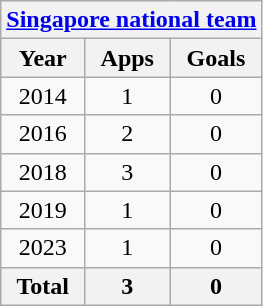<table class="wikitable" style="text-align:center">
<tr>
<th colspan=3><a href='#'>Singapore national team</a></th>
</tr>
<tr>
<th>Year</th>
<th>Apps</th>
<th>Goals</th>
</tr>
<tr>
<td>2014</td>
<td>1</td>
<td>0</td>
</tr>
<tr>
<td>2016</td>
<td>2</td>
<td>0</td>
</tr>
<tr>
<td>2018</td>
<td>3</td>
<td>0</td>
</tr>
<tr>
<td>2019</td>
<td>1</td>
<td>0</td>
</tr>
<tr>
<td>2023</td>
<td>1</td>
<td>0</td>
</tr>
<tr>
<th>Total</th>
<th>3</th>
<th>0</th>
</tr>
</table>
